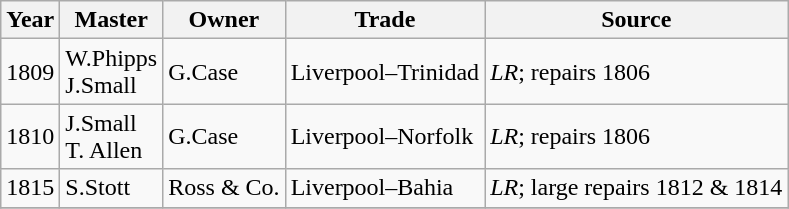<table class="sortable wikitable">
<tr>
<th>Year</th>
<th>Master</th>
<th>Owner</th>
<th>Trade</th>
<th>Source</th>
</tr>
<tr>
<td>1809</td>
<td>W.Phipps<br>J.Small</td>
<td>G.Case</td>
<td>Liverpool–Trinidad</td>
<td><em>LR</em>; repairs 1806</td>
</tr>
<tr>
<td>1810</td>
<td>J.Small<br>T. Allen</td>
<td>G.Case</td>
<td>Liverpool–Norfolk</td>
<td><em>LR</em>; repairs 1806</td>
</tr>
<tr>
<td>1815</td>
<td>S.Stott</td>
<td>Ross & Co.</td>
<td>Liverpool–Bahia</td>
<td><em>LR</em>; large repairs 1812 & 1814</td>
</tr>
<tr>
</tr>
</table>
